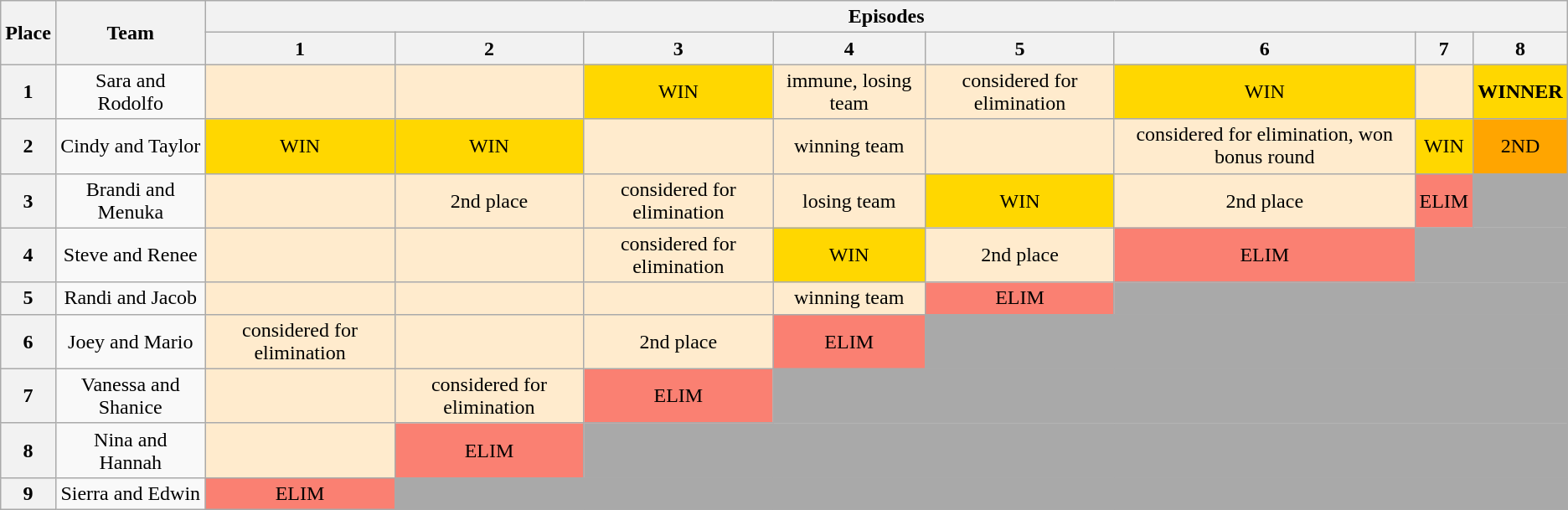<table class="wikitable" style="text-align: center;">
<tr>
<th scope="col" rowspan="2">Place</th>
<th scope="col" rowspan="2">Team</th>
<th scope="colgroup" colspan="10">Episodes</th>
</tr>
<tr>
<th scope="col">1</th>
<th scope="col">2</th>
<th scope="col">3</th>
<th scope="col">4</th>
<th scope="col">5</th>
<th scope="col">6</th>
<th scope="col">7</th>
<th scope="col">8</th>
</tr>
<tr>
<th scope="row">1</th>
<td>Sara and Rodolfo</td>
<td bgcolor=#FFEBCD></td>
<td bgcolor=#FFEBCD></td>
<td style="background:gold;">WIN</td>
<td bgcolor=#FFEBCD>immune, losing team</td>
<td bgcolor=#FFEBCD>considered for elimination</td>
<td style="background:gold;">WIN</td>
<td bgcolor=#FFEBCD></td>
<td bgcolor=gold><strong>WINNER</strong></td>
</tr>
<tr>
<th scope="row">2</th>
<td>Cindy and Taylor</td>
<td style="background:gold;">WIN</td>
<td style="background:gold;">WIN</td>
<td bgcolor=#FFEBCD></td>
<td bgcolor=#FFEBCD>winning team</td>
<td bgcolor=#FFEBCD></td>
<td bgcolor=#FFEBCD>considered for elimination, won bonus round</td>
<td style="background:gold;">WIN</td>
<td style="background:orange;">2ND</td>
</tr>
<tr>
<th scope="row">3</th>
<td>Brandi and Menuka</td>
<td bgcolor=#FFEBCD></td>
<td bgcolor=#FFEBCD>2nd place</td>
<td bgcolor=#FFEBCD>considered for elimination</td>
<td bgcolor=#FFEBCD>losing team</td>
<td style="background:gold;">WIN</td>
<td bgcolor=#FFEBCD>2nd place</td>
<td style="background:salmon;">ELIM</td>
<td style="background:darkgrey;" colspan="1"></td>
</tr>
<tr>
<th scope="row">4</th>
<td>Steve and Renee</td>
<td bgcolor=#FFEBCD></td>
<td bgcolor=#FFEBCD></td>
<td bgcolor=#FFEBCD>considered for elimination</td>
<td style="background:gold;">WIN</td>
<td bgcolor=#FFEBCD>2nd place</td>
<td style="background:salmon;">ELIM</td>
<td style="background:darkgrey;" colspan="2"></td>
</tr>
<tr>
<th scope="row">5</th>
<td>Randi and Jacob</td>
<td bgcolor=#FFEBCD></td>
<td bgcolor=#FFEBCD></td>
<td bgcolor=#FFEBCD></td>
<td bgcolor=#FFEBCD>winning team</td>
<td style="background:salmon;">ELIM</td>
<td style="background:darkgrey;" colspan="3"></td>
</tr>
<tr>
<th scope="row">6</th>
<td>Joey and Mario</td>
<td bgcolor=#FFEBCD>considered for elimination</td>
<td bgcolor=#FFEBCD></td>
<td bgcolor=#FFEBCD>2nd place</td>
<td style="background:salmon;">ELIM</td>
<td style="background:darkgrey;" colspan="4"></td>
</tr>
<tr>
<th scope="row">7</th>
<td>Vanessa and Shanice</td>
<td bgcolor=#FFEBCD></td>
<td bgcolor=#FFEBCD>considered for elimination</td>
<td style="background:salmon;">ELIM</td>
<td style="background:darkgrey;" colspan="5"></td>
</tr>
<tr>
<th scope="row">8</th>
<td>Nina and Hannah</td>
<td bgcolor=#FFEBCD></td>
<td style="background:salmon;">ELIM</td>
<td style="background:darkgrey;" colspan="6"></td>
</tr>
<tr>
<th scope="row">9</th>
<td>Sierra and Edwin</td>
<td style="background:salmon;">ELIM</td>
<td style="background:darkgrey;" colspan="7"></td>
</tr>
</table>
